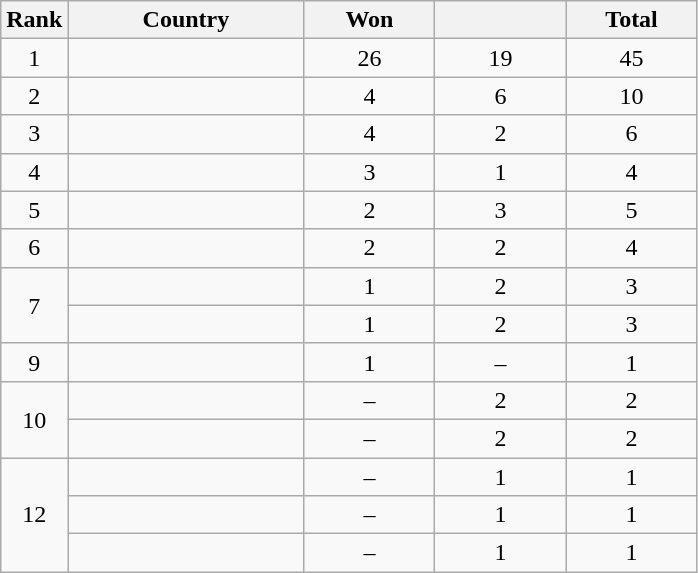<table class="wikitable" style="text-align:center">
<tr>
<th width="20">Rank</th>
<th width="150">Country</th>
<th width="80">Won</th>
<th width="80"></th>
<th width="80">Total</th>
</tr>
<tr>
<td>1</td>
<td align=left></td>
<td>26</td>
<td>19</td>
<td>45</td>
</tr>
<tr>
<td>2</td>
<td align=left></td>
<td>4</td>
<td>6</td>
<td>10</td>
</tr>
<tr>
<td>3</td>
<td align=left><em></em></td>
<td>4</td>
<td>2</td>
<td>6</td>
</tr>
<tr>
<td>4</td>
<td align=left></td>
<td>3</td>
<td>1</td>
<td>4</td>
</tr>
<tr>
<td>5</td>
<td align=left></td>
<td>2</td>
<td>3</td>
<td>5</td>
</tr>
<tr>
<td>6</td>
<td align=left></td>
<td>2</td>
<td>2</td>
<td>4</td>
</tr>
<tr>
<td rowspan=2>7</td>
<td align=left></td>
<td>1</td>
<td>2</td>
<td>3</td>
</tr>
<tr>
<td align=left></td>
<td>1</td>
<td>2</td>
<td>3</td>
</tr>
<tr>
<td>9</td>
<td align=left><em></em></td>
<td>1</td>
<td>–</td>
<td>1</td>
</tr>
<tr>
<td rowspan=2>10</td>
<td align=left></td>
<td>–</td>
<td>2</td>
<td>2</td>
</tr>
<tr>
<td align=left></td>
<td>–</td>
<td>2</td>
<td>2</td>
</tr>
<tr>
<td rowspan=3>12</td>
<td align=left></td>
<td>–</td>
<td>1</td>
<td>1</td>
</tr>
<tr>
<td align=left><em></em></td>
<td>–</td>
<td>1</td>
<td>1</td>
</tr>
<tr>
<td align=left></td>
<td>–</td>
<td>1</td>
<td>1</td>
</tr>
</table>
